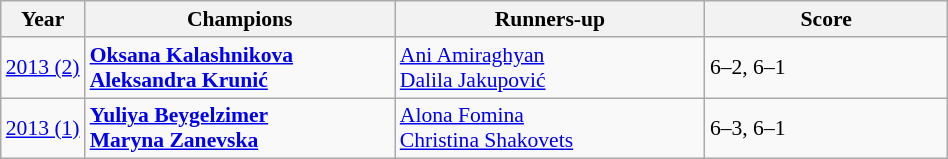<table class="wikitable" style="font-size:90%">
<tr>
<th>Year</th>
<th width="200">Champions</th>
<th width="200">Runners-up</th>
<th width="155">Score</th>
</tr>
<tr>
<td><a href='#'>2013 (2)</a></td>
<td> <strong><a href='#'>Oksana Kalashnikova</a></strong> <br>  <strong><a href='#'>Aleksandra Krunić</a></strong></td>
<td> <a href='#'>Ani Amiraghyan</a> <br>  <a href='#'>Dalila Jakupović</a></td>
<td>6–2, 6–1</td>
</tr>
<tr>
<td><a href='#'>2013 (1)</a></td>
<td> <strong><a href='#'>Yuliya Beygelzimer</a></strong> <br>  <strong><a href='#'>Maryna Zanevska</a></strong></td>
<td> <a href='#'>Alona Fomina</a> <br>  <a href='#'>Christina Shakovets</a></td>
<td>6–3, 6–1</td>
</tr>
</table>
